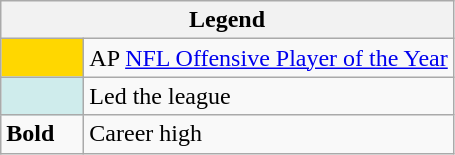<table class="wikitable mw-collapsible mw-collapsed">
<tr>
<th colspan="2">Legend</th>
</tr>
<tr>
<td style="background:#ffd700; width:3em;"></td>
<td>AP <a href='#'>NFL Offensive Player of the Year</a></td>
</tr>
<tr>
<td style="background:#cfecec; width:3em;"></td>
<td>Led the league</td>
</tr>
<tr>
<td><strong>Bold</strong></td>
<td>Career high</td>
</tr>
</table>
